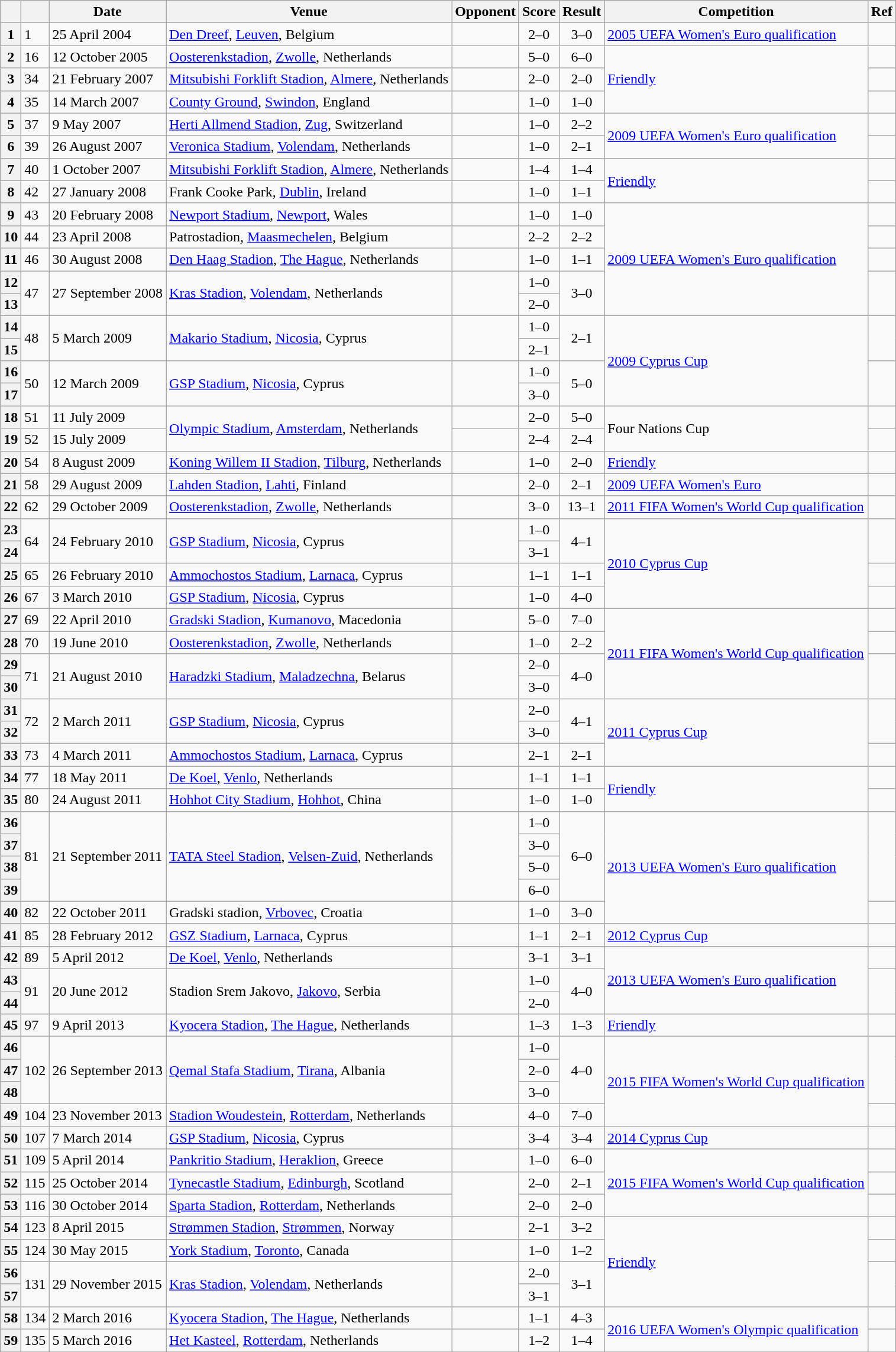<table class="wikitable sortable plainrowheaders">
<tr>
<th class=unsortable></th>
<th class=unsortable></th>
<th class=unsortable>Date</th>
<th class=unsortable>Venue</th>
<th scope=col>Opponent</th>
<th class=unsortable>Score</th>
<th class=unsortable>Result</th>
<th class=unsortable>Competition</th>
<th class=unsortable>Ref</th>
</tr>
<tr>
<th scope=row>1</th>
<td>1</td>
<td>25 April 2004</td>
<td><a href='#'>Den Dreef</a>, <a href='#'>Leuven</a>, Belgium</td>
<td></td>
<td align=center>2–0</td>
<td align=center>3–0</td>
<td><a href='#'>2005 UEFA Women's Euro qualification</a></td>
<td align=center></td>
</tr>
<tr>
<th scope=row>2</th>
<td>16</td>
<td>12 October 2005</td>
<td><a href='#'>Oosterenkstadion</a>, <a href='#'>Zwolle</a>, Netherlands</td>
<td></td>
<td align=center>5–0</td>
<td align=center>6–0</td>
<td rowspan=3><a href='#'>Friendly</a></td>
<td align=center></td>
</tr>
<tr>
<th scope=row>3</th>
<td>34</td>
<td>21 February 2007</td>
<td><a href='#'>Mitsubishi Forklift Stadion</a>, <a href='#'>Almere</a>, Netherlands</td>
<td></td>
<td align=center>2–0</td>
<td align=center>2–0</td>
<td align=center></td>
</tr>
<tr>
<th scope=row>4</th>
<td>35</td>
<td>14 March 2007</td>
<td><a href='#'>County Ground</a>, <a href='#'>Swindon</a>, England</td>
<td></td>
<td align=center>1–0</td>
<td align=center>1–0</td>
<td align=center></td>
</tr>
<tr>
<th scope=row>5</th>
<td>37</td>
<td>9 May 2007</td>
<td><a href='#'>Herti Allmend Stadion</a>, <a href='#'>Zug</a>, Switzerland</td>
<td></td>
<td align=center>1–0</td>
<td align=center>2–2</td>
<td rowspan=2><a href='#'>2009 UEFA Women's Euro qualification</a></td>
<td align=center></td>
</tr>
<tr>
<th scope=row>6</th>
<td>39</td>
<td>26 August 2007</td>
<td><a href='#'>Veronica Stadium</a>, <a href='#'>Volendam</a>, Netherlands</td>
<td></td>
<td align=center>1–0</td>
<td align=center>2–1</td>
<td align=center></td>
</tr>
<tr>
<th scope=row>7</th>
<td>40</td>
<td>1 October 2007</td>
<td><a href='#'>Mitsubishi Forklift Stadion</a>, <a href='#'>Almere</a>, Netherlands</td>
<td></td>
<td align=center>1–4</td>
<td align=center>1–4</td>
<td rowspan=2><a href='#'>Friendly</a></td>
<td align=center></td>
</tr>
<tr>
<th scope=row>8</th>
<td>42</td>
<td>27 January 2008</td>
<td>Frank Cooke Park, <a href='#'>Dublin</a>, Ireland</td>
<td></td>
<td align=center>1–0</td>
<td align=center>1–1</td>
<td align=center></td>
</tr>
<tr>
<th scope=row>9</th>
<td>43</td>
<td>20 February 2008</td>
<td><a href='#'>Newport Stadium</a>, <a href='#'>Newport</a>, Wales</td>
<td></td>
<td align=center>1–0</td>
<td align=center>1–0</td>
<td rowspan=5><a href='#'>2009 UEFA Women's Euro qualification</a></td>
<td align=center></td>
</tr>
<tr>
<th scope=row>10</th>
<td>44</td>
<td>23 April 2008</td>
<td>Patrostadion, <a href='#'>Maasmechelen</a>, Belgium</td>
<td></td>
<td align=center>2–2</td>
<td align=center>2–2</td>
<td align=center></td>
</tr>
<tr>
<th scope=row>11</th>
<td>46</td>
<td>30 August 2008</td>
<td><a href='#'>Den Haag Stadion</a>, <a href='#'>The Hague</a>, Netherlands</td>
<td></td>
<td align=center>1–0</td>
<td align=center>1–1</td>
<td align=center></td>
</tr>
<tr>
<th scope=row>12</th>
<td rowspan=2>47</td>
<td rowspan=2>27 September 2008</td>
<td rowspan=2><a href='#'>Kras Stadion</a>, <a href='#'>Volendam</a>, Netherlands</td>
<td rowspan=2></td>
<td align=center>1–0</td>
<td align=center rowspan=2>3–0</td>
<td rowspan=2 align=center></td>
</tr>
<tr>
<th scope=row>13</th>
<td align=center>2–0</td>
</tr>
<tr>
<th scope=row>14</th>
<td rowspan=2>48</td>
<td rowspan=2>5 March 2009</td>
<td rowspan=2><a href='#'>Makario Stadium</a>, <a href='#'>Nicosia</a>, Cyprus</td>
<td rowspan=2></td>
<td align=center>1–0</td>
<td align=center rowspan=2>2–1</td>
<td rowspan=4><a href='#'>2009 Cyprus Cup</a></td>
<td rowspan=2 align=center></td>
</tr>
<tr>
<th scope=row>15</th>
<td align=center>2–1</td>
</tr>
<tr>
<th scope=row>16</th>
<td rowspan=2>50</td>
<td rowspan=2>12 March 2009</td>
<td rowspan=2><a href='#'>GSP Stadium</a>, <a href='#'>Nicosia</a>, Cyprus</td>
<td rowspan=2></td>
<td align=center>1–0</td>
<td align=center rowspan=2>5–0</td>
<td rowspan=2 align=center></td>
</tr>
<tr>
<th scope=row>17</th>
<td align=center>3–0</td>
</tr>
<tr>
<th scope=row>18</th>
<td>51</td>
<td>11 July 2009</td>
<td rowspan=2><a href='#'>Olympic Stadium</a>, <a href='#'>Amsterdam</a>, Netherlands</td>
<td></td>
<td align=center>2–0</td>
<td align=center>5–0</td>
<td rowspan=2>Four Nations Cup</td>
<td align=center></td>
</tr>
<tr>
<th scope=row>19</th>
<td>52</td>
<td>15 July 2009</td>
<td></td>
<td align=center>2–4</td>
<td align=center>2–4</td>
<td align=center></td>
</tr>
<tr>
<th scope=row>20</th>
<td>54</td>
<td>8 August 2009</td>
<td><a href='#'>Koning Willem II Stadion</a>, <a href='#'>Tilburg</a>, Netherlands</td>
<td></td>
<td align=center>1–0</td>
<td align=center>2–0</td>
<td><a href='#'>Friendly</a></td>
<td align=center></td>
</tr>
<tr>
<th scope=row>21</th>
<td>58</td>
<td>29 August 2009</td>
<td><a href='#'>Lahden Stadion</a>, <a href='#'>Lahti</a>, Finland</td>
<td></td>
<td align=center>2–0</td>
<td align=center>2–1</td>
<td><a href='#'>2009 UEFA Women's Euro</a></td>
<td align=center></td>
</tr>
<tr>
<th scope=row>22</th>
<td>62</td>
<td>29 October 2009</td>
<td><a href='#'>Oosterenkstadion</a>, <a href='#'>Zwolle</a>, Netherlands</td>
<td></td>
<td align=center>3–0</td>
<td align=center>13–1</td>
<td><a href='#'>2011 FIFA Women's World Cup qualification</a></td>
<td align=center></td>
</tr>
<tr>
<th scope=row>23</th>
<td rowspan=2>64</td>
<td rowspan=2>24 February 2010</td>
<td rowspan=2><a href='#'>GSP Stadium</a>, <a href='#'>Nicosia</a>, Cyprus</td>
<td rowspan=2></td>
<td align=center>1–0</td>
<td align=center rowspan=2>4–1</td>
<td rowspan=4><a href='#'>2010 Cyprus Cup</a></td>
<td rowspan=2 align=center></td>
</tr>
<tr>
<th scope=row>24</th>
<td align=center>3–1</td>
</tr>
<tr>
<th scope=row>25</th>
<td>65</td>
<td>26 February 2010</td>
<td><a href='#'>Ammochostos Stadium</a>, <a href='#'>Larnaca</a>, Cyprus</td>
<td></td>
<td align=center>1–1</td>
<td align=center>1–1</td>
<td align=center></td>
</tr>
<tr>
<th scope=row>26</th>
<td>67</td>
<td>3 March 2010</td>
<td><a href='#'>GSP Stadium</a>, <a href='#'>Nicosia</a>, Cyprus</td>
<td></td>
<td align=center>1–0</td>
<td align=center>4–0</td>
<td align=center></td>
</tr>
<tr>
<th scope=row>27</th>
<td>69</td>
<td>22 April 2010</td>
<td><a href='#'>Gradski Stadion</a>, <a href='#'>Kumanovo</a>, Macedonia</td>
<td></td>
<td align=center>5–0</td>
<td align=center>7–0</td>
<td rowspan=4><a href='#'>2011 FIFA Women's World Cup qualification</a></td>
<td align=center></td>
</tr>
<tr>
<th scope=row>28</th>
<td>70</td>
<td>19 June 2010</td>
<td><a href='#'>Oosterenkstadion</a>, <a href='#'>Zwolle</a>, Netherlands</td>
<td></td>
<td align=center>1–0</td>
<td align=center>2–2</td>
<td align=center></td>
</tr>
<tr>
<th scope=row>29</th>
<td rowspan=2>71</td>
<td rowspan=2>21 August 2010</td>
<td rowspan=2><a href='#'>Haradzki Stadium</a>, <a href='#'>Maladzechna</a>, Belarus</td>
<td rowspan=2></td>
<td align=center>2–0</td>
<td align=center rowspan=2>4–0</td>
<td rowspan=2 align=center></td>
</tr>
<tr>
<th scope=row>30</th>
<td align=center>3–0</td>
</tr>
<tr>
<th scope=row>31</th>
<td rowspan=2>72</td>
<td rowspan=2>2 March 2011</td>
<td rowspan=2><a href='#'>GSP Stadium</a>, <a href='#'>Nicosia</a>, Cyprus</td>
<td rowspan=2></td>
<td align=center>2–0</td>
<td align=center rowspan=2>4–1</td>
<td rowspan=3><a href='#'>2011 Cyprus Cup</a></td>
<td rowspan=2 align=center></td>
</tr>
<tr>
<th scope=row>32</th>
<td align=center>3–0</td>
</tr>
<tr>
<th scope=row>33</th>
<td>73</td>
<td>4 March 2011</td>
<td><a href='#'>Ammochostos Stadium</a>, <a href='#'>Larnaca</a>, Cyprus</td>
<td></td>
<td align=center>2–1</td>
<td align=center>2–1</td>
<td align=center></td>
</tr>
<tr>
<th scope=row>34</th>
<td>77</td>
<td>18 May 2011</td>
<td><a href='#'>De Koel</a>, <a href='#'>Venlo</a>, Netherlands</td>
<td></td>
<td align=center>1–1</td>
<td align=center>1–1</td>
<td rowspan=2><a href='#'>Friendly</a></td>
<td align=center></td>
</tr>
<tr>
<th scope=row>35</th>
<td>80</td>
<td>24 August 2011</td>
<td><a href='#'>Hohhot City Stadium</a>, <a href='#'>Hohhot</a>, China</td>
<td></td>
<td align=center>1–0</td>
<td align=center>1–0</td>
<td align=center></td>
</tr>
<tr>
<th scope=row>36</th>
<td rowspan=4>81</td>
<td rowspan=4>21 September 2011</td>
<td rowspan=4><a href='#'>TATA Steel Stadion</a>, <a href='#'>Velsen-Zuid</a>, Netherlands</td>
<td rowspan=4></td>
<td align=center>1–0</td>
<td align=center rowspan=4>6–0</td>
<td rowspan=5><a href='#'>2013 UEFA Women's Euro qualification</a></td>
<td rowspan=4 align=center></td>
</tr>
<tr>
<th scope=row>37</th>
<td align=center>3–0</td>
</tr>
<tr>
<th scope=row>38</th>
<td align=center>5–0</td>
</tr>
<tr>
<th scope=row>39</th>
<td align=center>6–0</td>
</tr>
<tr>
<th scope=row>40</th>
<td>82</td>
<td>22 October 2011</td>
<td>Gradski stadion, <a href='#'>Vrbovec</a>, Croatia</td>
<td></td>
<td align=center>1–0</td>
<td align=center>3–0</td>
<td align=center></td>
</tr>
<tr>
<th scope=row>41</th>
<td>85</td>
<td>28 February 2012</td>
<td><a href='#'>GSZ Stadium</a>, <a href='#'>Larnaca</a>, Cyprus</td>
<td></td>
<td align=center>1–1</td>
<td align=center>2–1</td>
<td><a href='#'>2012 Cyprus Cup</a></td>
<td align=center></td>
</tr>
<tr>
<th scope=row>42</th>
<td>89</td>
<td>5 April 2012</td>
<td><a href='#'>De Koel</a>, <a href='#'>Venlo</a>, Netherlands</td>
<td></td>
<td align=center>3–1</td>
<td align=center>3–1</td>
<td rowspan=3><a href='#'>2013 UEFA Women's Euro qualification</a></td>
<td align=center></td>
</tr>
<tr>
<th scope=row>43</th>
<td rowspan=2>91</td>
<td rowspan=2>20 June 2012</td>
<td rowspan=2>Stadion Srem Jakovo, <a href='#'>Jakovo</a>, Serbia</td>
<td rowspan=2></td>
<td align=center>1–0</td>
<td align=center rowspan=2>4–0</td>
<td rowspan=2 align=center></td>
</tr>
<tr>
<th scope=row>44</th>
<td align=center>2–0</td>
</tr>
<tr>
<th scope=row>45</th>
<td>97</td>
<td>9 April 2013</td>
<td><a href='#'>Kyocera Stadion</a>, <a href='#'>The Hague</a>, Netherlands</td>
<td></td>
<td align=center>1–3</td>
<td align=center>1–3</td>
<td><a href='#'>Friendly</a></td>
<td align=center></td>
</tr>
<tr>
<th scope=row>46</th>
<td rowspan=3>102</td>
<td rowspan=3>26 September 2013</td>
<td rowspan=3><a href='#'>Qemal Stafa Stadium</a>, <a href='#'>Tirana</a>, Albania</td>
<td rowspan=3></td>
<td align=center>1–0</td>
<td align=center rowspan=3>4–0</td>
<td rowspan=4><a href='#'>2015 FIFA Women's World Cup qualification</a></td>
<td rowspan=3 align=center></td>
</tr>
<tr>
<th scope=row>47</th>
<td align=center>2–0</td>
</tr>
<tr>
<th scope=row>48</th>
<td align=center>3–0</td>
</tr>
<tr>
<th scope=row>49</th>
<td>104</td>
<td>23 November 2013</td>
<td><a href='#'>Stadion Woudestein</a>, <a href='#'>Rotterdam</a>, Netherlands</td>
<td></td>
<td align=center>4–0 </td>
<td align=center>7–0</td>
<td align=center></td>
</tr>
<tr>
<th scope=row>50</th>
<td>107</td>
<td>7 March 2014</td>
<td><a href='#'>GSP Stadium</a>, <a href='#'>Nicosia</a>, Cyprus</td>
<td></td>
<td align=center>3–4</td>
<td align=center>3–4</td>
<td><a href='#'>2014 Cyprus Cup</a></td>
<td align=center></td>
</tr>
<tr>
<th scope=row>51</th>
<td>109</td>
<td>5 April 2014</td>
<td><a href='#'>Pankritio Stadium</a>, <a href='#'>Heraklion</a>, Greece</td>
<td></td>
<td align=center>1–0</td>
<td align=center>6–0</td>
<td rowspan=3><a href='#'>2015 FIFA Women's World Cup qualification</a></td>
<td align=center></td>
</tr>
<tr>
<th scope=row>52</th>
<td>115</td>
<td>25 October 2014</td>
<td><a href='#'>Tynecastle Stadium</a>, <a href='#'>Edinburgh</a>, Scotland</td>
<td rowspan="2"></td>
<td align=center>2–0 </td>
<td align=center>2–1</td>
<td align=center></td>
</tr>
<tr>
<th scope=row>53</th>
<td>116</td>
<td>30 October 2014</td>
<td><a href='#'>Sparta Stadion</a>, <a href='#'>Rotterdam</a>, Netherlands</td>
<td align=center>2–0</td>
<td align=center>2–0</td>
<td align=center></td>
</tr>
<tr>
<th scope=row>54</th>
<td>123</td>
<td>8 April 2015</td>
<td><a href='#'>Strømmen Stadion</a>, <a href='#'>Strømmen</a>, Norway</td>
<td></td>
<td align=center>2–1</td>
<td align=center>3–2</td>
<td rowspan=4><a href='#'>Friendly</a></td>
<td align=center></td>
</tr>
<tr>
<th scope=row>55</th>
<td>124</td>
<td>30 May 2015</td>
<td><a href='#'>York Stadium</a>, <a href='#'>Toronto</a>, Canada</td>
<td></td>
<td align=center>1–0</td>
<td align=center>1–2</td>
<td align=center></td>
</tr>
<tr>
<th scope=row>56</th>
<td rowspan=2>131</td>
<td rowspan=2>29 November 2015</td>
<td rowspan=2><a href='#'>Kras Stadion</a>, <a href='#'>Volendam</a>, Netherlands</td>
<td rowspan=2></td>
<td align=center>2–0</td>
<td align=center rowspan=2>3–1</td>
<td rowspan=2 align=center></td>
</tr>
<tr>
<th scope=row>57</th>
<td align=center>3–1 </td>
</tr>
<tr>
<th scope=row>58</th>
<td>134</td>
<td>2 March 2016</td>
<td><a href='#'>Kyocera Stadion</a>, <a href='#'>The Hague</a>, Netherlands</td>
<td></td>
<td align=center>1–1 </td>
<td align=center>4–3</td>
<td rowspan=2><a href='#'>2016 UEFA Women's Olympic qualification</a></td>
<td align=center></td>
</tr>
<tr>
<th scope=row>59</th>
<td>135</td>
<td>5 March 2016</td>
<td><a href='#'>Het Kasteel</a>, <a href='#'>Rotterdam</a>, Netherlands</td>
<td></td>
<td align=center>1–2</td>
<td align=center>1–4</td>
<td align=center></td>
</tr>
<tr>
</tr>
</table>
